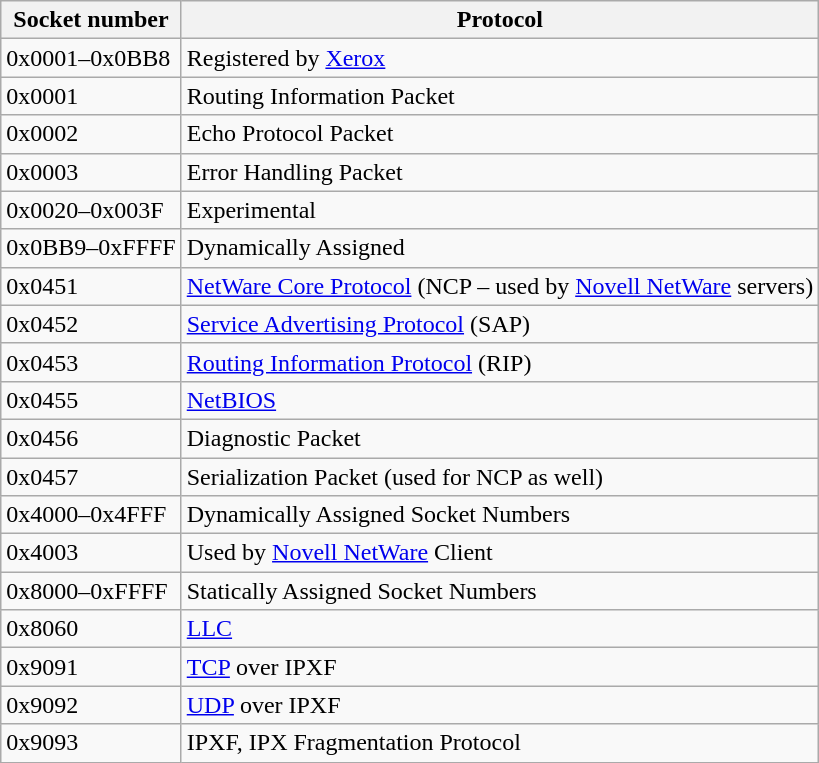<table class=wikitable style="text-align:left;">
<tr>
<th>Socket number</th>
<th>Protocol</th>
</tr>
<tr>
<td>0x0001–0x0BB8</td>
<td>Registered by <a href='#'>Xerox</a></td>
</tr>
<tr>
<td>0x0001</td>
<td>Routing Information Packet</td>
</tr>
<tr>
<td>0x0002</td>
<td>Echo Protocol Packet</td>
</tr>
<tr>
<td>0x0003</td>
<td>Error Handling Packet</td>
</tr>
<tr>
<td>0x0020–0x003F</td>
<td>Experimental</td>
</tr>
<tr>
<td>0x0BB9–0xFFFF</td>
<td>Dynamically Assigned</td>
</tr>
<tr>
<td>0x0451</td>
<td><a href='#'>NetWare Core Protocol</a> (NCP – used by <a href='#'>Novell NetWare</a> servers)</td>
</tr>
<tr>
<td>0x0452</td>
<td><a href='#'>Service Advertising Protocol</a> (SAP)</td>
</tr>
<tr>
<td>0x0453</td>
<td><a href='#'>Routing Information Protocol</a> (RIP)</td>
</tr>
<tr>
<td>0x0455</td>
<td><a href='#'>NetBIOS</a></td>
</tr>
<tr>
<td>0x0456</td>
<td>Diagnostic Packet</td>
</tr>
<tr>
<td>0x0457</td>
<td>Serialization Packet (used for NCP as well)</td>
</tr>
<tr>
<td>0x4000–0x4FFF</td>
<td>Dynamically Assigned Socket Numbers</td>
</tr>
<tr>
<td>0x4003</td>
<td>Used by <a href='#'>Novell NetWare</a> Client</td>
</tr>
<tr>
<td>0x8000–0xFFFF</td>
<td>Statically Assigned Socket Numbers</td>
</tr>
<tr>
<td>0x8060</td>
<td><a href='#'>LLC</a></td>
</tr>
<tr>
<td>0x9091</td>
<td><a href='#'>TCP</a> over IPXF</td>
</tr>
<tr>
<td>0x9092</td>
<td><a href='#'>UDP</a> over IPXF</td>
</tr>
<tr>
<td>0x9093</td>
<td>IPXF, IPX Fragmentation Protocol</td>
</tr>
</table>
